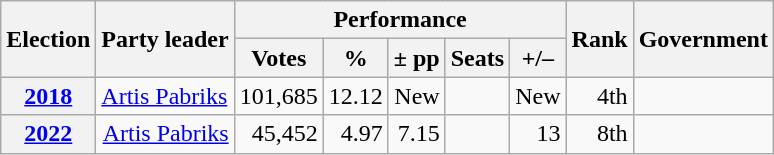<table class=wikitable style=text-align:right>
<tr>
<th rowspan=2>Election</th>
<th rowspan=2>Party leader</th>
<th colspan=5>Performance</th>
<th rowspan=2>Rank</th>
<th rowspan=2>Government</th>
</tr>
<tr>
<th>Votes</th>
<th>%</th>
<th>± pp</th>
<th>Seats</th>
<th>+/–</th>
</tr>
<tr>
<th><a href='#'>2018</a></th>
<td align=left><a href='#'>Artis Pabriks</a></td>
<td>101,685</td>
<td>12.12</td>
<td>New</td>
<td></td>
<td>New</td>
<td>4th</td>
<td></td>
</tr>
<tr>
<th><a href='#'>2022</a></th>
<td><a href='#'>Artis Pabriks</a></td>
<td>45,452</td>
<td>4.97</td>
<td> 7.15</td>
<td></td>
<td> 13</td>
<td> 8th</td>
<td></td>
</tr>
</table>
